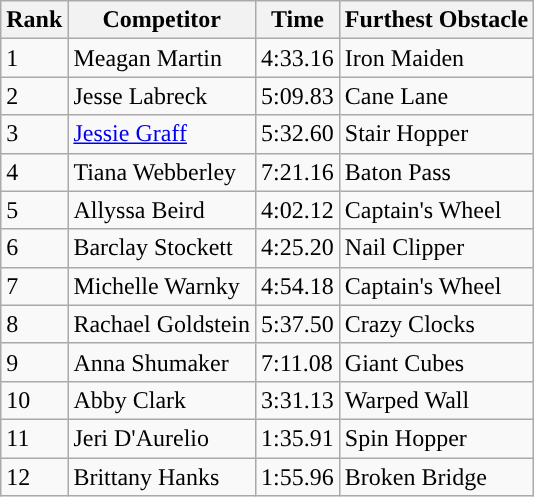<table class="wikitable sortable">
<tr>
<th>Rank</th>
<th>Competitor</th>
<th>Time</th>
<th>Furthest Obstacle</th>
</tr>
<tr>
<td>1</td>
<td>Meagan Martin</td>
<td>4:33.16</td>
<td>Iron Maiden</td>
</tr>
<tr>
<td>2</td>
<td>Jesse Labreck</td>
<td>5:09.83</td>
<td>Cane Lane</td>
</tr>
<tr>
<td>3</td>
<td><a href='#'>Jessie Graff</a></td>
<td>5:32.60</td>
<td>Stair Hopper</td>
</tr>
<tr>
<td>4</td>
<td>Tiana Webberley</td>
<td>7:21.16</td>
<td>Baton Pass</td>
</tr>
<tr>
<td>5</td>
<td>Allyssa Beird</td>
<td>4:02.12</td>
<td>Captain's Wheel</td>
</tr>
<tr>
<td>6</td>
<td>Barclay Stockett</td>
<td>4:25.20</td>
<td>Nail Clipper</td>
</tr>
<tr>
<td>7</td>
<td>Michelle Warnky</td>
<td>4:54.18</td>
<td>Captain's Wheel</td>
</tr>
<tr>
<td>8</td>
<td>Rachael Goldstein</td>
<td>5:37.50</td>
<td>Crazy Clocks</td>
</tr>
<tr>
<td>9</td>
<td>Anna Shumaker</td>
<td>7:11.08</td>
<td>Giant Cubes</td>
</tr>
<tr>
<td>10</td>
<td>Abby Clark</td>
<td>3:31.13</td>
<td>Warped Wall</td>
</tr>
<tr>
<td>11</td>
<td>Jeri D'Aurelio</td>
<td>1:35.91</td>
<td>Spin Hopper</td>
</tr>
<tr>
<td>12</td>
<td>Brittany Hanks</td>
<td>1:55.96</td>
<td>Broken Bridge</td>
</tr>
</table>
